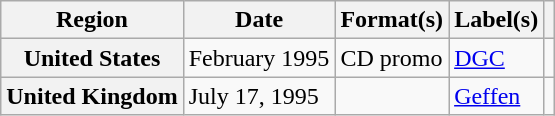<table class="wikitable plainrowheaders">
<tr>
<th scope="col">Region</th>
<th scope="col">Date</th>
<th scope="col">Format(s)</th>
<th scope="col">Label(s)</th>
<th scope="col"></th>
</tr>
<tr>
<th scope="row">United States</th>
<td>February 1995</td>
<td>CD promo</td>
<td><a href='#'>DGC</a></td>
<td></td>
</tr>
<tr>
<th scope="row">United Kingdom</th>
<td>July 17, 1995</td>
<td></td>
<td><a href='#'>Geffen</a></td>
<td></td>
</tr>
</table>
